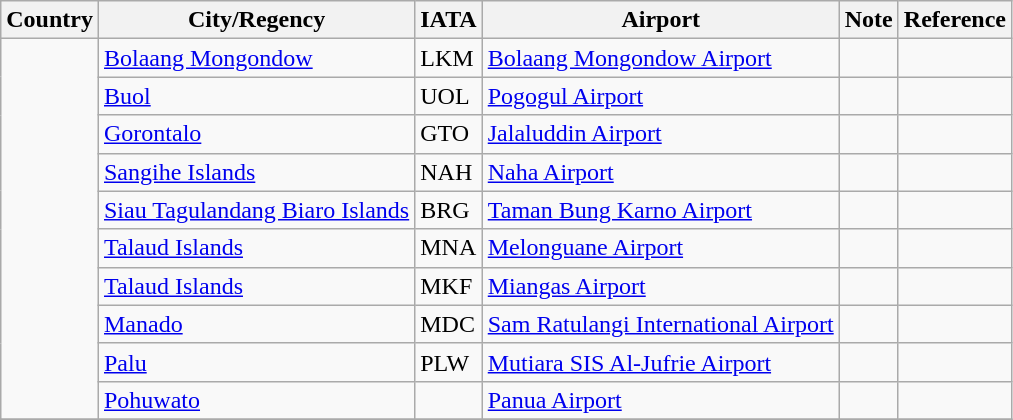<table class="wikitable">
<tr>
<th>Country</th>
<th>City/Regency</th>
<th>IATA</th>
<th>Airport</th>
<th>Note</th>
<th>Reference</th>
</tr>
<tr>
<td rowspan="10"></td>
<td><a href='#'>Bolaang Mongondow</a></td>
<td>LKM</td>
<td><a href='#'>Bolaang Mongondow Airport</a></td>
<td></td>
<td></td>
</tr>
<tr>
<td><a href='#'>Buol</a></td>
<td>UOL</td>
<td><a href='#'>Pogogul Airport</a></td>
<td></td>
<td></td>
</tr>
<tr>
<td><a href='#'>Gorontalo</a></td>
<td>GTO</td>
<td><a href='#'>Jalaluddin Airport</a></td>
<td></td>
<td></td>
</tr>
<tr>
<td><a href='#'>Sangihe Islands</a></td>
<td>NAH</td>
<td><a href='#'>Naha Airport</a></td>
<td></td>
<td></td>
</tr>
<tr>
<td><a href='#'>Siau Tagulandang Biaro Islands</a></td>
<td>BRG</td>
<td><a href='#'>Taman Bung Karno Airport</a></td>
<td></td>
<td></td>
</tr>
<tr>
<td><a href='#'>Talaud Islands</a></td>
<td>MNA</td>
<td><a href='#'>Melonguane Airport</a></td>
<td></td>
<td></td>
</tr>
<tr>
<td><a href='#'>Talaud Islands</a></td>
<td>MKF</td>
<td><a href='#'>Miangas Airport</a></td>
<td></td>
<td></td>
</tr>
<tr>
<td><a href='#'>Manado</a></td>
<td>MDC</td>
<td><a href='#'>Sam Ratulangi International Airport</a></td>
<td></td>
<td></td>
</tr>
<tr>
<td><a href='#'>Palu</a></td>
<td>PLW</td>
<td><a href='#'>Mutiara SIS Al-Jufrie Airport</a></td>
<td></td>
<td></td>
</tr>
<tr>
<td><a href='#'>Pohuwato</a></td>
<td></td>
<td><a href='#'>Panua Airport</a></td>
<td></td>
<td></td>
</tr>
<tr>
</tr>
</table>
